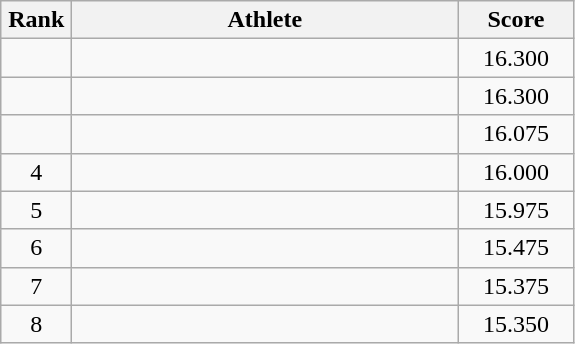<table class=wikitable style="text-align:center">
<tr>
<th width=40>Rank</th>
<th width=250>Athlete</th>
<th width=70>Score</th>
</tr>
<tr>
<td></td>
<td align=left></td>
<td>16.300</td>
</tr>
<tr>
<td></td>
<td align=left></td>
<td>16.300</td>
</tr>
<tr>
<td></td>
<td align=left></td>
<td>16.075</td>
</tr>
<tr>
<td>4</td>
<td align=left></td>
<td>16.000</td>
</tr>
<tr>
<td>5</td>
<td align=left></td>
<td>15.975</td>
</tr>
<tr>
<td>6</td>
<td align=left></td>
<td>15.475</td>
</tr>
<tr>
<td>7</td>
<td align=left></td>
<td>15.375</td>
</tr>
<tr>
<td>8</td>
<td align=left></td>
<td>15.350</td>
</tr>
</table>
